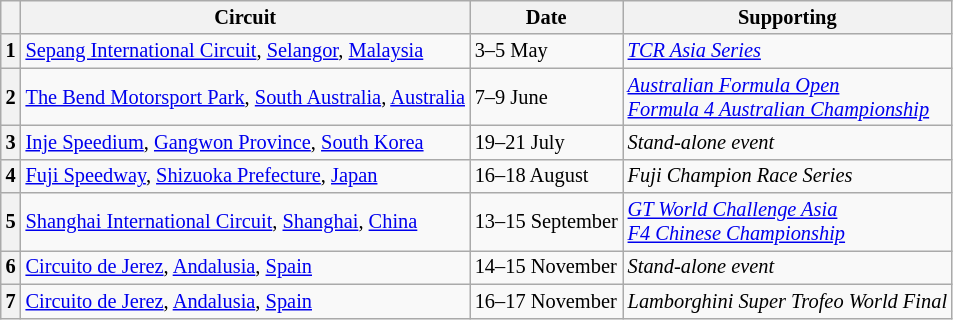<table class="wikitable" style="font-size: 85%;">
<tr>
<th></th>
<th>Circuit</th>
<th>Date</th>
<th>Supporting</th>
</tr>
<tr>
<th>1</th>
<td> <a href='#'>Sepang International Circuit</a>, <a href='#'>Selangor</a>, <a href='#'>Malaysia</a></td>
<td>3–5 May</td>
<td><em><a href='#'>TCR Asia Series</a></em></td>
</tr>
<tr>
<th>2</th>
<td> <a href='#'>The Bend Motorsport Park</a>, <a href='#'>South Australia</a>, <a href='#'>Australia</a></td>
<td>7–9 June</td>
<td><em><a href='#'>Australian Formula Open</a><br><a href='#'>Formula 4 Australian Championship</a></em></td>
</tr>
<tr>
<th>3</th>
<td> <a href='#'>Inje Speedium</a>, <a href='#'>Gangwon Province</a>, <a href='#'>South Korea</a></td>
<td>19–21 July</td>
<td><em>Stand-alone event</em></td>
</tr>
<tr>
<th>4</th>
<td> <a href='#'>Fuji Speedway</a>, <a href='#'>Shizuoka Prefecture</a>, <a href='#'>Japan</a></td>
<td>16–18 August</td>
<td><em>Fuji Champion Race Series</em></td>
</tr>
<tr>
<th>5</th>
<td> <a href='#'>Shanghai International Circuit</a>, <a href='#'>Shanghai</a>, <a href='#'>China</a></td>
<td>13–15 September</td>
<td><em><a href='#'>GT World Challenge Asia</a><br><a href='#'>F4 Chinese Championship</a></em></td>
</tr>
<tr>
<th>6</th>
<td> <a href='#'>Circuito de Jerez</a>, <a href='#'>Andalusia</a>, <a href='#'>Spain</a></td>
<td>14–15 November</td>
<td><em>Stand-alone event</em></td>
</tr>
<tr>
<th>7</th>
<td> <a href='#'>Circuito de Jerez</a>, <a href='#'>Andalusia</a>, <a href='#'>Spain</a></td>
<td>16–17 November</td>
<td><em>Lamborghini Super Trofeo World Final</em></td>
</tr>
</table>
